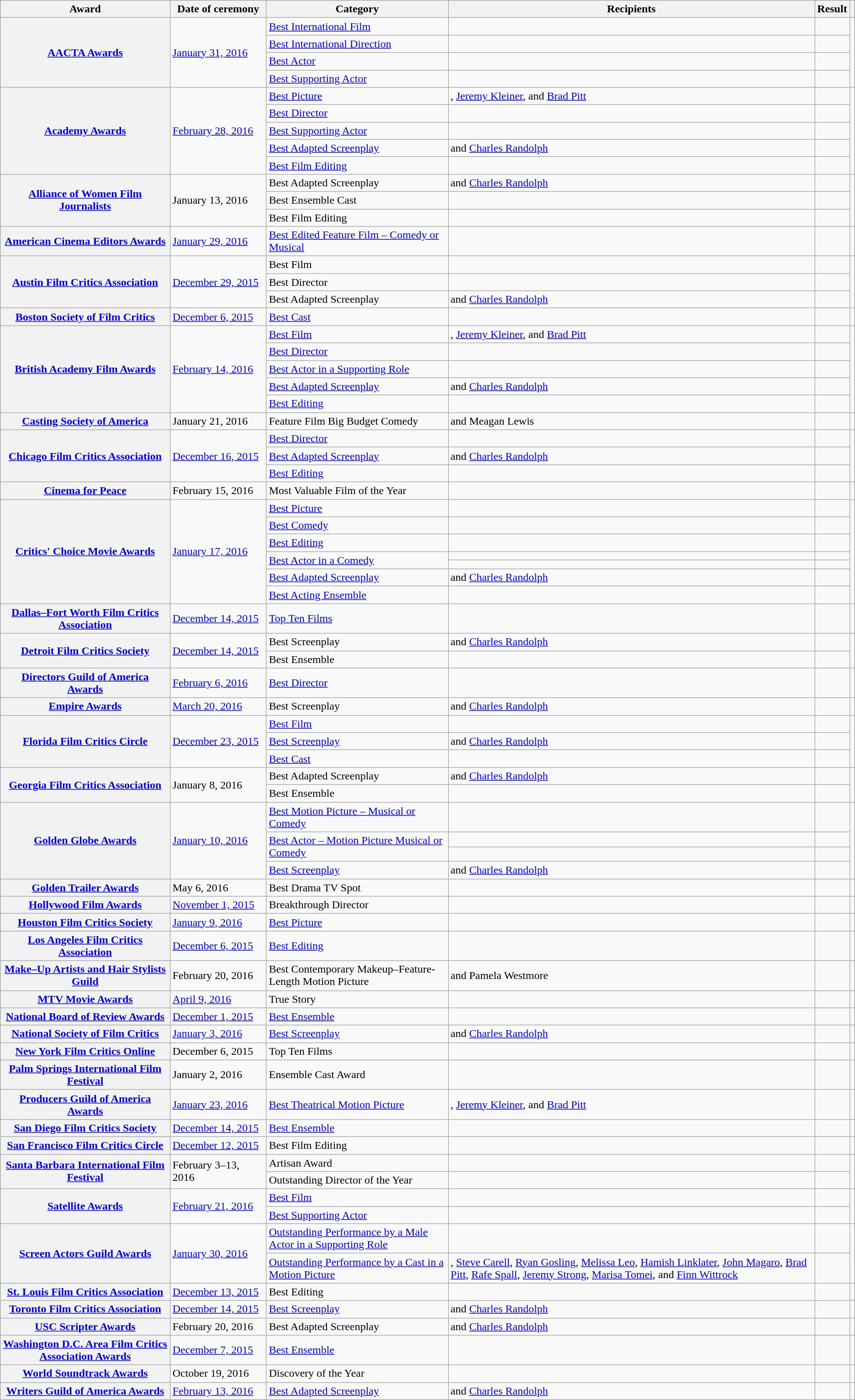<table class="wikitable plainrowheaders sortable">
<tr>
<th scope="col">Award</th>
<th scope="col" style="width: 100pt;">Date of ceremony</th>
<th scope="col">Category</th>
<th scope="col">Recipients</th>
<th scope="col">Result</th>
<th scope="col" class="unsortable"></th>
</tr>
<tr>
<th scope="row" rowspan="4"><a href='#'>AACTA Awards</a></th>
<td rowspan=4><a href='#'>January 31, 2016</a></td>
<td><a href='#'>Best International Film</a></td>
<td></td>
<td></td>
<td rowspan="4" style="text-align:center;"></td>
</tr>
<tr>
<td><a href='#'>Best International Direction</a></td>
<td></td>
<td></td>
</tr>
<tr>
<td><a href='#'>Best Actor</a></td>
<td></td>
<td></td>
</tr>
<tr>
<td><a href='#'>Best Supporting Actor</a></td>
<td></td>
<td></td>
</tr>
<tr>
<th scope="row" rowspan="5"><a href='#'>Academy Awards</a></th>
<td rowspan="5"><a href='#'>February 28, 2016</a></td>
<td><a href='#'>Best Picture</a></td>
<td>, <a href='#'>Jeremy Kleiner</a>, and <a href='#'>Brad Pitt</a></td>
<td></td>
<td rowspan="5" style="text-align:center;"></td>
</tr>
<tr>
<td><a href='#'>Best Director</a></td>
<td></td>
<td></td>
</tr>
<tr>
<td><a href='#'>Best Supporting Actor</a></td>
<td></td>
<td></td>
</tr>
<tr>
<td><a href='#'>Best Adapted Screenplay</a></td>
<td> and <a href='#'>Charles Randolph</a></td>
<td></td>
</tr>
<tr>
<td><a href='#'>Best Film Editing</a></td>
<td></td>
<td></td>
</tr>
<tr>
<th scope="row" rowspan=3><a href='#'>Alliance of Women Film Journalists</a></th>
<td rowspan="3">January 13, 2016</td>
<td>Best Adapted Screenplay</td>
<td> and <a href='#'>Charles Randolph</a></td>
<td></td>
<td rowspan=3 style="text-align:center;"></td>
</tr>
<tr>
<td>Best Ensemble Cast</td>
<td></td>
<td></td>
</tr>
<tr>
<td>Best Film Editing</td>
<td></td>
<td></td>
</tr>
<tr>
<th scope="row"><a href='#'>American Cinema Editors Awards</a></th>
<td><a href='#'>January 29, 2016</a></td>
<td><a href='#'>Best Edited Feature Film – Comedy or Musical</a></td>
<td></td>
<td></td>
<td style="text-align:center;"></td>
</tr>
<tr>
<th scope="row" rowspan=3><a href='#'>Austin Film Critics Association</a></th>
<td rowspan="3"><a href='#'>December 29, 2015</a></td>
<td>Best Film</td>
<td></td>
<td></td>
<td rowspan=3 style="text-align:center;"><br></td>
</tr>
<tr>
<td>Best Director</td>
<td></td>
<td></td>
</tr>
<tr>
<td>Best Adapted Screenplay</td>
<td> and <a href='#'>Charles Randolph</a></td>
<td></td>
</tr>
<tr>
<th scope="row"><a href='#'>Boston Society of Film Critics</a></th>
<td><a href='#'>December 6, 2015</a></td>
<td><a href='#'>Best Cast</a></td>
<td></td>
<td></td>
<td style="text-align:center;"></td>
</tr>
<tr>
<th scope="row" rowspan="5"><a href='#'>British Academy Film Awards</a></th>
<td rowspan="5"><a href='#'>February 14, 2016</a></td>
<td><a href='#'>Best Film</a></td>
<td>, <a href='#'>Jeremy Kleiner</a>, and <a href='#'>Brad Pitt</a></td>
<td></td>
<td rowspan="5" style="text-align:center;"></td>
</tr>
<tr>
<td><a href='#'>Best Director</a></td>
<td></td>
<td></td>
</tr>
<tr>
<td><a href='#'>Best Actor in a Supporting Role</a></td>
<td></td>
<td></td>
</tr>
<tr>
<td><a href='#'>Best Adapted Screenplay</a></td>
<td> and <a href='#'>Charles Randolph</a></td>
<td></td>
</tr>
<tr>
<td><a href='#'>Best Editing</a></td>
<td></td>
<td></td>
</tr>
<tr>
<th scope="row"><a href='#'>Casting Society of America</a></th>
<td>January 21, 2016</td>
<td>Feature Film Big Budget Comedy</td>
<td> and Meagan Lewis</td>
<td></td>
<td style="text-align:center;"></td>
</tr>
<tr>
<th scope="row" rowspan="3"><a href='#'>Chicago Film Critics Association</a></th>
<td rowspan="3"><a href='#'>December 16, 2015</a></td>
<td><a href='#'>Best Director</a></td>
<td></td>
<td></td>
<td rowspan="3" style="text-align:center;"></td>
</tr>
<tr>
<td><a href='#'>Best Adapted Screenplay</a></td>
<td> and <a href='#'>Charles Randolph</a></td>
<td></td>
</tr>
<tr>
<td><a href='#'>Best Editing</a></td>
<td></td>
<td></td>
</tr>
<tr>
<th scope="row"><a href='#'>Cinema for Peace</a></th>
<td>February 15, 2016</td>
<td>Most Valuable Film of the Year</td>
<td></td>
<td></td>
<td style="text-align:center;"></td>
</tr>
<tr>
<th scope="row" rowspan="7"><a href='#'>Critics' Choice Movie Awards</a></th>
<td rowspan="7"><a href='#'>January 17, 2016</a></td>
<td><a href='#'>Best Picture</a></td>
<td></td>
<td></td>
<td rowspan="7" style="text-align:center;"><br></td>
</tr>
<tr>
<td><a href='#'>Best Comedy</a></td>
<td></td>
<td></td>
</tr>
<tr>
<td><a href='#'>Best Editing</a></td>
<td></td>
<td></td>
</tr>
<tr>
<td rowspan="2"><a href='#'>Best Actor in a Comedy</a></td>
<td></td>
<td></td>
</tr>
<tr>
<td></td>
<td></td>
</tr>
<tr>
<td><a href='#'>Best Adapted Screenplay</a></td>
<td> and <a href='#'>Charles Randolph</a></td>
<td></td>
</tr>
<tr>
<td><a href='#'>Best Acting Ensemble</a></td>
<td></td>
<td></td>
</tr>
<tr>
<th scope="row"><a href='#'>Dallas–Fort Worth Film Critics Association</a></th>
<td><a href='#'>December 14, 2015</a></td>
<td><a href='#'>Top Ten Films</a></td>
<td></td>
<td></td>
<td style="text-align:center;"></td>
</tr>
<tr>
<th scope="row" rowspan="2"><a href='#'>Detroit Film Critics Society</a></th>
<td rowspan="2"><a href='#'>December 14, 2015</a></td>
<td>Best Screenplay</td>
<td> and <a href='#'>Charles Randolph</a></td>
<td></td>
<td rowspan="2" style="text-align:center;"></td>
</tr>
<tr>
<td>Best Ensemble</td>
<td></td>
<td></td>
</tr>
<tr>
<th scope="row"><a href='#'>Directors Guild of America Awards</a></th>
<td><a href='#'>February 6, 2016</a></td>
<td><a href='#'>Best Director</a></td>
<td></td>
<td></td>
<td style="text-align:center;"></td>
</tr>
<tr>
<th scope="row"><a href='#'>Empire Awards</a></th>
<td><a href='#'>March 20, 2016</a></td>
<td>Best Screenplay</td>
<td> and <a href='#'>Charles Randolph</a></td>
<td></td>
<td style="text-align:center;"></td>
</tr>
<tr>
<th scope="row" rowspan="3"><a href='#'>Florida Film Critics Circle</a></th>
<td rowspan="3"><a href='#'>December 23, 2015</a></td>
<td><a href='#'>Best Film</a></td>
<td></td>
<td></td>
<td rowspan="3" style="text-align:center;"></td>
</tr>
<tr>
<td><a href='#'>Best Screenplay</a></td>
<td> and <a href='#'>Charles Randolph</a></td>
<td></td>
</tr>
<tr>
<td><a href='#'>Best Cast</a></td>
<td></td>
<td></td>
</tr>
<tr>
<th scope="row" rowspan="2"><a href='#'>Georgia Film Critics Association</a></th>
<td rowspan="2">January 8, 2016</td>
<td>Best Adapted Screenplay</td>
<td> and <a href='#'>Charles Randolph</a></td>
<td></td>
<td rowspan="2" style="text-align:center;"></td>
</tr>
<tr>
<td>Best Ensemble</td>
<td></td>
<td></td>
</tr>
<tr>
<th scope="row" rowspan="4"><a href='#'>Golden Globe Awards</a></th>
<td rowspan="4"><a href='#'>January 10, 2016</a></td>
<td><a href='#'>Best Motion Picture – Musical or Comedy</a></td>
<td></td>
<td></td>
<td rowspan="4" style="text-align:center;"></td>
</tr>
<tr>
<td rowspan="2"><a href='#'>Best Actor – Motion Picture Musical or Comedy</a></td>
<td></td>
<td></td>
</tr>
<tr>
<td></td>
<td></td>
</tr>
<tr>
<td><a href='#'>Best Screenplay</a></td>
<td> and <a href='#'>Charles Randolph</a></td>
<td></td>
</tr>
<tr>
<th scope="row"><a href='#'>Golden Trailer Awards</a></th>
<td>May 6, 2016</td>
<td>Best Drama TV Spot</td>
<td></td>
<td></td>
<td style="text-align:center;"></td>
</tr>
<tr>
<th scope="row"><a href='#'>Hollywood Film Awards</a></th>
<td><a href='#'>November 1, 2015</a></td>
<td>Breakthrough Director</td>
<td></td>
<td></td>
<td style="text-align:center;"></td>
</tr>
<tr>
<th scope="row"><a href='#'>Houston Film Critics Society</a></th>
<td><a href='#'>January 9, 2016</a></td>
<td><a href='#'>Best Picture</a></td>
<td></td>
<td></td>
<td style="text-align:center;"><br></td>
</tr>
<tr>
<th scope="row"><a href='#'>Los Angeles Film Critics Association</a></th>
<td><a href='#'>December 6, 2015</a></td>
<td><a href='#'>Best Editing</a></td>
<td></td>
<td></td>
<td style="text-align:center;"></td>
</tr>
<tr>
<th scope="row"><a href='#'>Make–Up Artists and Hair Stylists Guild</a></th>
<td>February 20, 2016</td>
<td>Best Contemporary Makeup–Feature-Length Motion Picture</td>
<td> and Pamela Westmore</td>
<td></td>
<td style="text-align:center;"></td>
</tr>
<tr>
<th scope="row"><a href='#'>MTV Movie Awards</a></th>
<td><a href='#'>April 9, 2016</a></td>
<td>True Story</td>
<td></td>
<td></td>
<td style="text-align:center;"></td>
</tr>
<tr>
<th scope="row"><a href='#'>National Board of Review Awards</a></th>
<td><a href='#'>December 1, 2015</a></td>
<td><a href='#'>Best Ensemble</a></td>
<td></td>
<td></td>
<td style="text-align:center;"></td>
</tr>
<tr>
<th scope="row"><a href='#'>National Society of Film Critics</a></th>
<td><a href='#'>January 3, 2016</a></td>
<td><a href='#'>Best Screenplay</a></td>
<td> and <a href='#'>Charles Randolph</a></td>
<td></td>
<td style="text-align:center;"></td>
</tr>
<tr>
<th scope="row"><a href='#'>New York Film Critics Online</a></th>
<td>December 6, 2015</td>
<td>Top Ten Films</td>
<td></td>
<td></td>
<td style="text-align:center;"></td>
</tr>
<tr>
<th scope="row"><a href='#'>Palm Springs International Film Festival</a></th>
<td>January 2, 2016</td>
<td>Ensemble Cast Award</td>
<td></td>
<td></td>
<td style="text-align:center;"></td>
</tr>
<tr>
<th scope="row"><a href='#'>Producers Guild of America Awards</a></th>
<td><a href='#'>January 23, 2016</a></td>
<td><a href='#'>Best Theatrical Motion Picture</a></td>
<td>, <a href='#'>Jeremy Kleiner</a>, and <a href='#'>Brad Pitt</a></td>
<td></td>
<td style="text-align:center;"><br></td>
</tr>
<tr>
<th scope="row"><a href='#'>San Diego Film Critics Society</a></th>
<td><a href='#'>December 14, 2015</a></td>
<td><a href='#'>Best Ensemble</a></td>
<td></td>
<td></td>
<td style="text-align:center;"></td>
</tr>
<tr>
<th scope="row"><a href='#'>San Francisco Film Critics Circle</a></th>
<td><a href='#'>December 12, 2015</a></td>
<td>Best Film Editing</td>
<td></td>
<td></td>
<td style="text-align:center;"></td>
</tr>
<tr>
<th scope="row" rowspan="2"><a href='#'>Santa Barbara International Film Festival</a></th>
<td rowspan="2">February 3–13, 2016</td>
<td>Artisan Award</td>
<td></td>
<td></td>
<td style="text-align:center;" rowspan="2"><br></td>
</tr>
<tr>
<td>Outstanding Director of the Year</td>
<td></td>
<td></td>
</tr>
<tr>
<th scope="row" rowspan="2"><a href='#'>Satellite Awards</a></th>
<td rowspan="2"><a href='#'>February 21, 2016</a></td>
<td><a href='#'>Best Film</a></td>
<td></td>
<td></td>
<td rowspan="2" style="text-align:center;"><br></td>
</tr>
<tr>
<td><a href='#'>Best Supporting Actor</a></td>
<td></td>
<td></td>
</tr>
<tr>
<th scope="row" rowspan="2"><a href='#'>Screen Actors Guild Awards</a></th>
<td rowspan="2"><a href='#'>January 30, 2016</a></td>
<td><a href='#'>Outstanding Performance by a Male Actor in a Supporting Role</a></td>
<td></td>
<td></td>
<td rowspan="2" style="text-align:center;"></td>
</tr>
<tr>
<td><a href='#'>Outstanding Performance by a Cast in a Motion Picture</a></td>
<td>, <a href='#'>Steve Carell</a>, <a href='#'>Ryan Gosling</a>, <a href='#'>Melissa Leo</a>, <a href='#'>Hamish Linklater</a>, <a href='#'>John Magaro</a>, <a href='#'>Brad Pitt</a>, <a href='#'>Rafe Spall</a>, <a href='#'>Jeremy Strong</a>, <a href='#'>Marisa Tomei</a>, and <a href='#'>Finn Wittrock</a></td>
<td></td>
</tr>
<tr>
<th scope="row"><a href='#'>St. Louis Film Critics Association</a></th>
<td><a href='#'>December 13, 2015</a></td>
<td>Best Editing</td>
<td></td>
<td></td>
<td style="text-align:center;"></td>
</tr>
<tr>
<th scope="row"><a href='#'>Toronto Film Critics Association</a></th>
<td><a href='#'>December 14, 2015</a></td>
<td><a href='#'>Best Screenplay</a></td>
<td> and <a href='#'>Charles Randolph</a></td>
<td></td>
<td style="text-align:center;"></td>
</tr>
<tr>
<th scope="row"><a href='#'>USC Scripter Awards</a></th>
<td>February 20, 2016</td>
<td>Best Adapted Screenplay</td>
<td> and <a href='#'>Charles Randolph</a></td>
<td></td>
<td style="text-align:center;"></td>
</tr>
<tr>
<th scope="row"><a href='#'>Washington D.C. Area Film Critics Association Awards</a></th>
<td><a href='#'>December 7, 2015</a></td>
<td><a href='#'>Best Ensemble</a></td>
<td></td>
<td></td>
<td style="text-align:center;"></td>
</tr>
<tr>
<th scope="row"><a href='#'>World Soundtrack Awards</a></th>
<td>October 19, 2016</td>
<td>Discovery of the Year</td>
<td></td>
<td></td>
<td style="text-align:center;"></td>
</tr>
<tr>
<th scope="row"><a href='#'>Writers Guild of America Awards</a></th>
<td><a href='#'>February 13, 2016</a></td>
<td><a href='#'>Best Adapted Screenplay</a></td>
<td> and <a href='#'>Charles Randolph</a></td>
<td></td>
<td style="text-align:center;"></td>
</tr>
</table>
